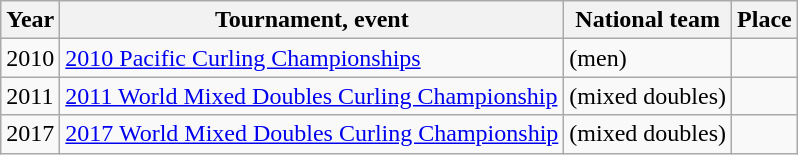<table class="wikitable">
<tr>
<th scope="col">Year</th>
<th scope="col">Tournament, event</th>
<th scope="col">National team</th>
<th scope="col">Place</th>
</tr>
<tr>
<td>2010</td>
<td><a href='#'>2010 Pacific Curling Championships</a></td>
<td> (men)</td>
<td></td>
</tr>
<tr>
<td>2011</td>
<td><a href='#'>2011 World Mixed Doubles Curling Championship</a></td>
<td> (mixed doubles)</td>
<td></td>
</tr>
<tr>
<td>2017</td>
<td><a href='#'>2017 World Mixed Doubles Curling Championship</a></td>
<td> (mixed doubles)</td>
<td></td>
</tr>
</table>
